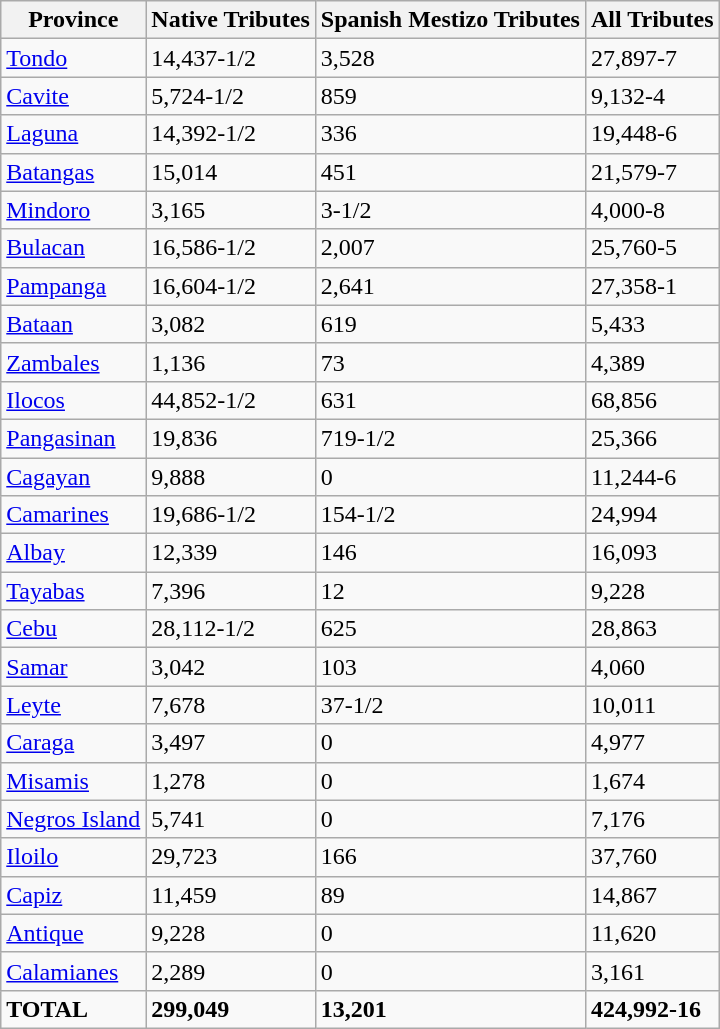<table class="wikitable">
<tr>
<th>Province</th>
<th>Native Tributes</th>
<th>Spanish Mestizo Tributes</th>
<th>All Tributes</th>
</tr>
<tr>
<td><a href='#'>Tondo</a></td>
<td>14,437-1/2</td>
<td>3,528</td>
<td>27,897-7</td>
</tr>
<tr>
<td><a href='#'>Cavite</a></td>
<td>5,724-1/2</td>
<td>859</td>
<td>9,132-4</td>
</tr>
<tr>
<td><a href='#'>Laguna</a></td>
<td>14,392-1/2</td>
<td>336</td>
<td>19,448-6</td>
</tr>
<tr>
<td><a href='#'>Batangas</a></td>
<td>15,014</td>
<td>451</td>
<td>21,579-7</td>
</tr>
<tr>
<td><a href='#'>Mindoro</a></td>
<td>3,165</td>
<td>3-1/2</td>
<td>4,000-8</td>
</tr>
<tr>
<td><a href='#'>Bulacan</a></td>
<td>16,586-1/2</td>
<td>2,007</td>
<td>25,760-5</td>
</tr>
<tr>
<td><a href='#'>Pampanga</a></td>
<td>16,604-1/2</td>
<td>2,641</td>
<td>27,358-1</td>
</tr>
<tr>
<td><a href='#'>Bataan</a></td>
<td>3,082</td>
<td>619</td>
<td>5,433</td>
</tr>
<tr>
<td><a href='#'>Zambales</a></td>
<td>1,136</td>
<td>73</td>
<td>4,389</td>
</tr>
<tr>
<td><a href='#'>Ilocos</a></td>
<td>44,852-1/2</td>
<td>631</td>
<td>68,856</td>
</tr>
<tr>
<td><a href='#'>Pangasinan</a></td>
<td>19,836</td>
<td>719-1/2</td>
<td>25,366</td>
</tr>
<tr>
<td><a href='#'>Cagayan</a></td>
<td>9,888</td>
<td>0</td>
<td>11,244-6</td>
</tr>
<tr>
<td><a href='#'>Camarines</a></td>
<td>19,686-1/2</td>
<td>154-1/2</td>
<td>24,994</td>
</tr>
<tr>
<td><a href='#'>Albay</a></td>
<td>12,339</td>
<td>146</td>
<td>16,093</td>
</tr>
<tr>
<td><a href='#'>Tayabas</a></td>
<td>7,396</td>
<td>12</td>
<td>9,228</td>
</tr>
<tr>
<td><a href='#'>Cebu</a></td>
<td>28,112-1/2</td>
<td>625</td>
<td>28,863</td>
</tr>
<tr>
<td><a href='#'>Samar</a></td>
<td>3,042</td>
<td>103</td>
<td>4,060</td>
</tr>
<tr>
<td><a href='#'>Leyte</a></td>
<td>7,678</td>
<td>37-1/2</td>
<td>10,011</td>
</tr>
<tr>
<td><a href='#'>Caraga</a></td>
<td>3,497</td>
<td>0</td>
<td>4,977</td>
</tr>
<tr>
<td><a href='#'>Misamis</a></td>
<td>1,278</td>
<td>0</td>
<td>1,674</td>
</tr>
<tr>
<td><a href='#'>Negros Island</a></td>
<td>5,741</td>
<td>0</td>
<td>7,176</td>
</tr>
<tr>
<td><a href='#'>Iloilo</a></td>
<td>29,723</td>
<td>166</td>
<td>37,760</td>
</tr>
<tr>
<td><a href='#'>Capiz</a></td>
<td>11,459</td>
<td>89</td>
<td>14,867</td>
</tr>
<tr>
<td><a href='#'>Antique</a></td>
<td>9,228</td>
<td>0</td>
<td>11,620</td>
</tr>
<tr>
<td><a href='#'>Calamianes</a></td>
<td>2,289</td>
<td>0</td>
<td>3,161</td>
</tr>
<tr>
<td><strong>TOTAL</strong></td>
<td><strong>299,049</strong></td>
<td><strong>13,201</strong></td>
<td><strong> 424,992-16</strong></td>
</tr>
</table>
